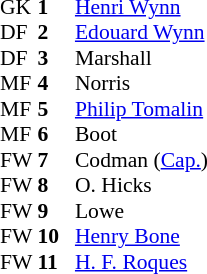<table style="font-size: 90%" cellspacing="0" cellpadding="0" align=center>
<tr>
<td colspan="4"></td>
</tr>
<tr>
<th width=25></th>
<th width=25></th>
</tr>
<tr>
<td>GK</td>
<td><strong>1</strong></td>
<td> <a href='#'>Henri Wynn</a></td>
</tr>
<tr>
<td>DF</td>
<td><strong>2</strong></td>
<td> <a href='#'>Edouard Wynn</a></td>
</tr>
<tr>
<td>DF</td>
<td><strong>3</strong></td>
<td> Marshall</td>
</tr>
<tr>
<td>MF</td>
<td><strong>4</strong></td>
<td> Norris</td>
</tr>
<tr>
<td>MF</td>
<td><strong>5</strong></td>
<td> <a href='#'>Philip Tomalin</a></td>
</tr>
<tr>
<td>MF</td>
<td><strong>6</strong></td>
<td> Boot</td>
</tr>
<tr>
<td>FW</td>
<td><strong>7</strong></td>
<td> Codman (<a href='#'>Cap.</a>)</td>
</tr>
<tr>
<td>FW</td>
<td><strong>8</strong></td>
<td> O. Hicks</td>
</tr>
<tr>
<td>FW</td>
<td><strong>9</strong></td>
<td> Lowe</td>
</tr>
<tr>
<td>FW</td>
<td><strong>10</strong></td>
<td> <a href='#'>Henry Bone</a></td>
</tr>
<tr>
<td>FW</td>
<td><strong>11</strong></td>
<td> <a href='#'>H. F. Roques</a></td>
</tr>
<tr>
</tr>
</table>
